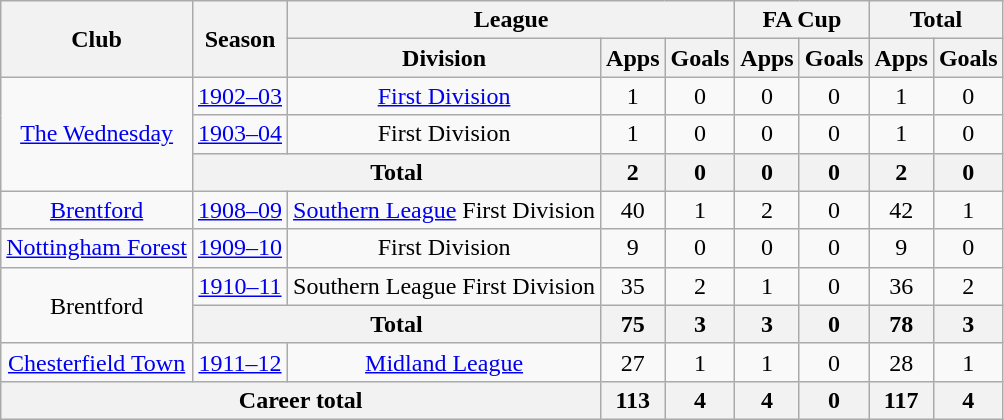<table class="wikitable" style="text-align: center;">
<tr>
<th rowspan="2">Club</th>
<th rowspan="2">Season</th>
<th colspan="3">League</th>
<th colspan="2">FA Cup</th>
<th colspan="2">Total</th>
</tr>
<tr>
<th>Division</th>
<th>Apps</th>
<th>Goals</th>
<th>Apps</th>
<th>Goals</th>
<th>Apps</th>
<th>Goals</th>
</tr>
<tr>
<td rowspan="3"><a href='#'>The Wednesday</a></td>
<td><a href='#'>1902–03</a></td>
<td><a href='#'>First Division</a></td>
<td>1</td>
<td>0</td>
<td>0</td>
<td>0</td>
<td>1</td>
<td>0</td>
</tr>
<tr>
<td><a href='#'>1903–04</a></td>
<td>First Division</td>
<td>1</td>
<td>0</td>
<td>0</td>
<td>0</td>
<td>1</td>
<td>0</td>
</tr>
<tr>
<th colspan="2">Total</th>
<th>2</th>
<th>0</th>
<th>0</th>
<th>0</th>
<th>2</th>
<th>0</th>
</tr>
<tr>
<td><a href='#'>Brentford</a></td>
<td><a href='#'>1908–09</a></td>
<td><a href='#'>Southern League</a> First Division</td>
<td>40</td>
<td>1</td>
<td>2</td>
<td>0</td>
<td>42</td>
<td>1</td>
</tr>
<tr>
<td><a href='#'>Nottingham Forest</a></td>
<td><a href='#'>1909–10</a></td>
<td>First Division</td>
<td>9</td>
<td>0</td>
<td>0</td>
<td>0</td>
<td>9</td>
<td>0</td>
</tr>
<tr>
<td rowspan="2">Brentford</td>
<td><a href='#'>1910–11</a></td>
<td>Southern League First Division</td>
<td>35</td>
<td>2</td>
<td>1</td>
<td>0</td>
<td>36</td>
<td>2</td>
</tr>
<tr>
<th colspan="2">Total</th>
<th>75</th>
<th>3</th>
<th>3</th>
<th>0</th>
<th>78</th>
<th>3</th>
</tr>
<tr>
<td><a href='#'>Chesterfield Town</a></td>
<td><a href='#'>1911–12</a></td>
<td><a href='#'>Midland League</a></td>
<td>27</td>
<td>1</td>
<td>1</td>
<td>0</td>
<td>28</td>
<td>1</td>
</tr>
<tr>
<th colspan="3">Career total</th>
<th>113</th>
<th>4</th>
<th>4</th>
<th>0</th>
<th>117</th>
<th>4</th>
</tr>
</table>
